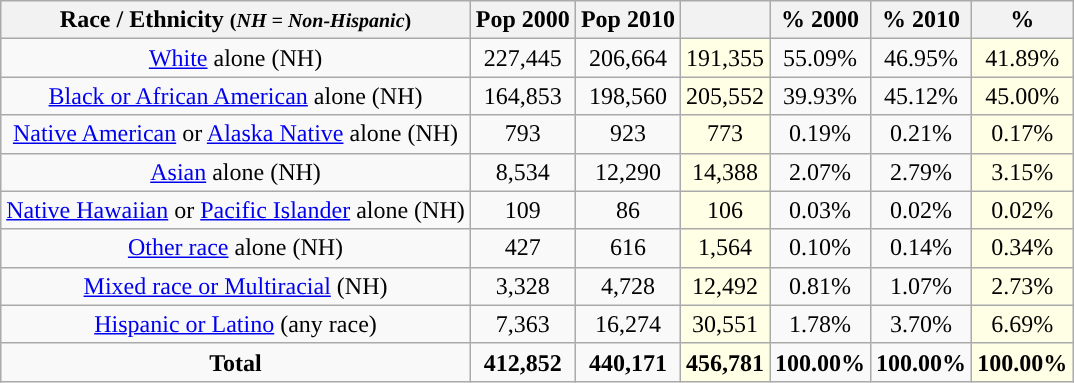<table class="wikitable" style="text-align:center;">
<tr>
<th>Race / Ethnicity <small>(<em>NH = Non-Hispanic</em>)</small></th>
<th>Pop 2000</th>
<th>Pop 2010</th>
<th></th>
<th>% 2000</th>
<th>% 2010</th>
<th>% </th>
</tr>
<tr>
<td><a href='#'>White</a> alone (NH)</td>
<td>227,445</td>
<td>206,664</td>
<td style='background: #ffffe6;'>191,355</td>
<td>55.09%</td>
<td>46.95%</td>
<td style='background: #ffffe6;'>41.89%</td>
</tr>
<tr>
<td><a href='#'>Black or African American</a> alone (NH)</td>
<td>164,853</td>
<td>198,560</td>
<td style='background: #ffffe6;'>205,552</td>
<td>39.93%</td>
<td>45.12%</td>
<td style='background: #ffffe6;'>45.00%</td>
</tr>
<tr>
<td><a href='#'>Native American</a> or <a href='#'>Alaska Native</a> alone (NH)</td>
<td>793</td>
<td>923</td>
<td style='background: #ffffe6;'>773</td>
<td>0.19%</td>
<td>0.21%</td>
<td style='background: #ffffe6;'>0.17%</td>
</tr>
<tr>
<td><a href='#'>Asian</a> alone (NH)</td>
<td>8,534</td>
<td>12,290</td>
<td style='background: #ffffe6;'>14,388</td>
<td>2.07%</td>
<td>2.79%</td>
<td style='background: #ffffe6;'>3.15%</td>
</tr>
<tr>
<td><a href='#'>Native Hawaiian</a> or <a href='#'>Pacific Islander</a> alone (NH)</td>
<td>109</td>
<td>86</td>
<td style='background: #ffffe6;'>106</td>
<td>0.03%</td>
<td>0.02%</td>
<td style='background: #ffffe6;'>0.02%</td>
</tr>
<tr>
<td><a href='#'>Other race</a> alone (NH)</td>
<td>427</td>
<td>616</td>
<td style='background: #ffffe6;'>1,564</td>
<td>0.10%</td>
<td>0.14%</td>
<td style='background: #ffffe6;'>0.34%</td>
</tr>
<tr>
<td><a href='#'>Mixed race or Multiracial</a> (NH)</td>
<td>3,328</td>
<td>4,728</td>
<td style='background: #ffffe6;'>12,492</td>
<td>0.81%</td>
<td>1.07%</td>
<td style='background: #ffffe6;'>2.73%</td>
</tr>
<tr>
<td><a href='#'>Hispanic or Latino</a> (any race)</td>
<td>7,363</td>
<td>16,274</td>
<td style='background: #ffffe6;'>30,551</td>
<td>1.78%</td>
<td>3.70%</td>
<td style='background: #ffffe6;'>6.69%</td>
</tr>
<tr>
<td><strong>Total</strong></td>
<td><strong>412,852</strong></td>
<td><strong>440,171</strong></td>
<td style='background: #ffffe6;'><strong>456,781</strong></td>
<td><strong>100.00%</strong></td>
<td><strong>100.00%</strong></td>
<td style='background: #ffffe6;'><strong>100.00%</strong></td>
</tr>
</table>
